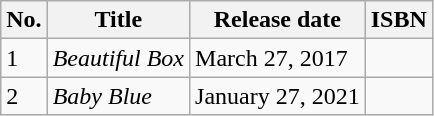<table class="wikitable">
<tr>
<th>No.</th>
<th>Title</th>
<th>Release date</th>
<th>ISBN</th>
</tr>
<tr>
<td>1</td>
<td><em>Beautiful Box</em></td>
<td>March 27, 2017</td>
<td></td>
</tr>
<tr>
<td>2</td>
<td><em>Baby Blue</em></td>
<td>January 27, 2021</td>
<td></td>
</tr>
</table>
